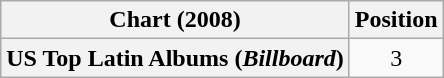<table class="wikitable plainrowheaders" style="text-align:center">
<tr>
<th scope="col">Chart (2008)</th>
<th scope="col">Position</th>
</tr>
<tr>
<th scope="row">US Top Latin Albums (<em>Billboard</em>)</th>
<td>3</td>
</tr>
</table>
